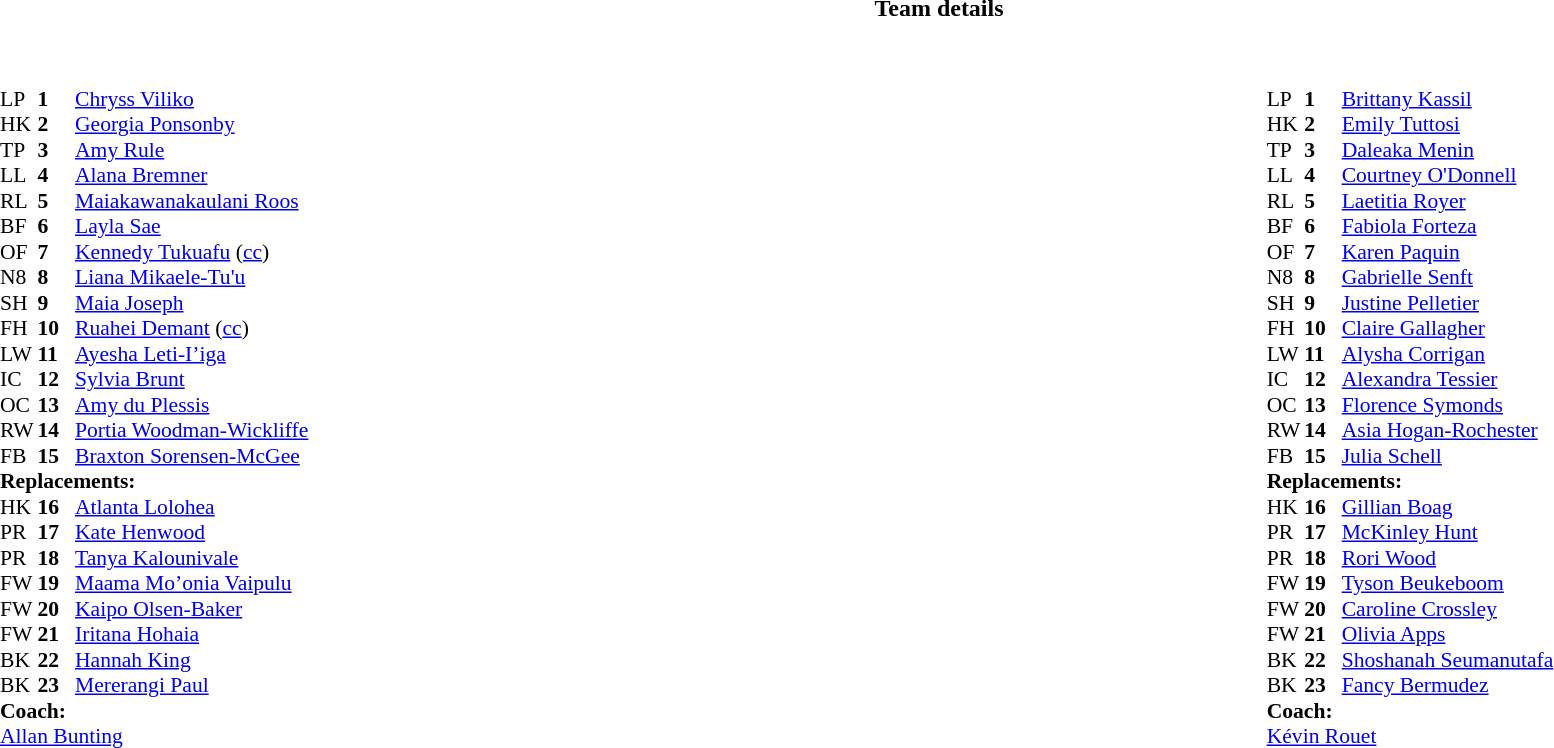<table border="0" style="width:100%;" class="collapsible collapsed">
<tr>
<th>Team details</th>
</tr>
<tr>
<td><br><table width="100%">
<tr>
<td style="vertical-align:top; width:50%"><br><table style="font-size: 90%" cellspacing="0" cellpadding="0">
<tr>
<th width="25"></th>
<th width="25"></th>
<th></th>
</tr>
<tr>
<td>LP</td>
<td><strong>1</strong></td>
<td><a href='#'>Chryss Viliko</a> </td>
</tr>
<tr>
<td>HK</td>
<td><strong>2</strong></td>
<td><a href='#'>Georgia Ponsonby</a> </td>
</tr>
<tr>
<td>TP</td>
<td><strong>3</strong></td>
<td><a href='#'>Amy Rule</a> </td>
</tr>
<tr>
<td>LL</td>
<td><strong>4</strong></td>
<td><a href='#'>Alana Bremner</a></td>
</tr>
<tr>
<td>RL</td>
<td><strong>5</strong></td>
<td><a href='#'>Maiakawanakaulani Roos</a> </td>
</tr>
<tr>
<td>BF</td>
<td><strong>6</strong></td>
<td><a href='#'>Layla Sae</a> </td>
</tr>
<tr>
<td>OF</td>
<td><strong>7</strong></td>
<td><a href='#'>Kennedy Tukuafu</a> (<a href='#'>cc</a>)</td>
</tr>
<tr>
<td>N8</td>
<td><strong>8</strong></td>
<td><a href='#'>Liana Mikaele-Tu'u</a></td>
</tr>
<tr>
<td>SH</td>
<td><strong>9</strong></td>
<td><a href='#'>Maia Joseph</a> </td>
</tr>
<tr>
<td>FH</td>
<td><strong>10</strong></td>
<td><a href='#'>Ruahei Demant</a> (<a href='#'>cc</a>)</td>
</tr>
<tr>
<td>LW</td>
<td><strong>11</strong></td>
<td><a href='#'>Ayesha Leti-I’iga</a> </td>
</tr>
<tr>
<td>IC</td>
<td><strong>12</strong></td>
<td><a href='#'>Sylvia Brunt</a></td>
</tr>
<tr>
<td>OC</td>
<td><strong>13</strong></td>
<td><a href='#'>Amy du Plessis</a> </td>
</tr>
<tr>
<td>RW</td>
<td><strong>14</strong></td>
<td><a href='#'>Portia Woodman-Wickliffe</a></td>
</tr>
<tr>
<td>FB</td>
<td><strong>15</strong></td>
<td><a href='#'>Braxton Sorensen-McGee</a></td>
</tr>
<tr>
<td colspan="3"><strong>Replacements:</strong></td>
</tr>
<tr>
<td>HK</td>
<td><strong>16</strong></td>
<td><a href='#'>Atlanta Lolohea</a> </td>
</tr>
<tr>
<td>PR</td>
<td><strong>17</strong></td>
<td><a href='#'>Kate Henwood</a> </td>
</tr>
<tr>
<td>PR</td>
<td><strong>18</strong></td>
<td><a href='#'>Tanya Kalounivale</a> </td>
</tr>
<tr>
<td>FW</td>
<td><strong>19</strong></td>
<td><a href='#'>Maama Mo’onia Vaipulu</a> </td>
</tr>
<tr>
<td>FW</td>
<td><strong>20</strong></td>
<td><a href='#'>Kaipo Olsen-Baker</a> </td>
</tr>
<tr>
<td>FW</td>
<td><strong>21</strong></td>
<td><a href='#'>Iritana Hohaia</a> </td>
</tr>
<tr>
<td>BK</td>
<td><strong>22</strong></td>
<td><a href='#'>Hannah King</a> </td>
</tr>
<tr>
<td>BK</td>
<td><strong>23</strong></td>
<td><a href='#'>Mererangi Paul</a> </td>
</tr>
<tr>
<td colspan="3"><strong>Coach:</strong></td>
</tr>
<tr>
<td colspan="3"> <a href='#'>Allan Bunting</a></td>
</tr>
</table>
</td>
<td style="vertical-align:top; width:50%"><br><table style="font-size: 90%" cellspacing="0" cellpadding="0"  align="center">
<tr>
<th width="25"></th>
<th width="25"></th>
<th></th>
</tr>
<tr>
<td>LP</td>
<td><strong>1</strong></td>
<td><a href='#'>Brittany Kassil</a> </td>
</tr>
<tr>
<td>HK</td>
<td><strong>2</strong></td>
<td><a href='#'>Emily Tuttosi</a> </td>
</tr>
<tr>
<td>TP</td>
<td><strong>3</strong></td>
<td><a href='#'>Daleaka Menin</a></td>
</tr>
<tr>
<td>LL</td>
<td><strong>4</strong></td>
<td><a href='#'>Courtney O'Donnell</a></td>
</tr>
<tr>
<td>RL</td>
<td><strong>5</strong></td>
<td><a href='#'>Laetitia Royer</a> </td>
</tr>
<tr>
<td>BF</td>
<td><strong>6</strong></td>
<td><a href='#'>Fabiola Forteza</a></td>
</tr>
<tr>
<td>OF</td>
<td><strong>7</strong></td>
<td><a href='#'>Karen Paquin</a></td>
</tr>
<tr>
<td>N8</td>
<td><strong>8</strong></td>
<td><a href='#'>Gabrielle Senft</a> </td>
</tr>
<tr>
<td>SH</td>
<td><strong>9</strong></td>
<td><a href='#'>Justine Pelletier</a> </td>
</tr>
<tr>
<td>FH</td>
<td><strong>10</strong></td>
<td><a href='#'>Claire Gallagher</a></td>
</tr>
<tr>
<td>LW</td>
<td><strong>11</strong></td>
<td><a href='#'>Alysha Corrigan</a></td>
</tr>
<tr>
<td>IC</td>
<td><strong>12</strong></td>
<td><a href='#'>Alexandra Tessier</a> </td>
</tr>
<tr>
<td>OC</td>
<td><strong>13</strong></td>
<td><a href='#'>Florence Symonds</a></td>
</tr>
<tr>
<td>RW</td>
<td><strong>14</strong></td>
<td><a href='#'>Asia Hogan-Rochester</a> </td>
</tr>
<tr>
<td>FB</td>
<td><strong>15</strong></td>
<td><a href='#'>Julia Schell</a></td>
</tr>
<tr>
<td colspan="3"><strong>Replacements:</strong></td>
</tr>
<tr>
<td>HK</td>
<td><strong>16</strong></td>
<td><a href='#'>Gillian Boag</a> </td>
</tr>
<tr>
<td>PR</td>
<td><strong>17</strong></td>
<td><a href='#'>McKinley Hunt</a> </td>
</tr>
<tr>
<td>PR</td>
<td><strong>18</strong></td>
<td><a href='#'>Rori Wood</a></td>
</tr>
<tr>
<td>FW</td>
<td><strong>19</strong></td>
<td><a href='#'>Tyson Beukeboom</a> </td>
</tr>
<tr>
<td>FW</td>
<td><strong>20</strong></td>
<td><a href='#'>Caroline Crossley</a> </td>
</tr>
<tr>
<td>FW</td>
<td><strong>21</strong></td>
<td><a href='#'>Olivia Apps</a> </td>
</tr>
<tr>
<td>BK</td>
<td><strong>22</strong></td>
<td><a href='#'>Shoshanah Seumanutafa</a></td>
</tr>
<tr>
<td>BK</td>
<td><strong>23</strong></td>
<td><a href='#'>Fancy Bermudez</a> </td>
</tr>
<tr>
<td colspan="3"><strong>Coach:</strong></td>
</tr>
<tr>
<td colspan="3"> <a href='#'>Kévin Rouet</a></td>
</tr>
</table>
</td>
</tr>
</table>
<table width=100% style="font-size: 90%">
<tr>
<td><br></td>
</tr>
</table>
</td>
</tr>
</table>
